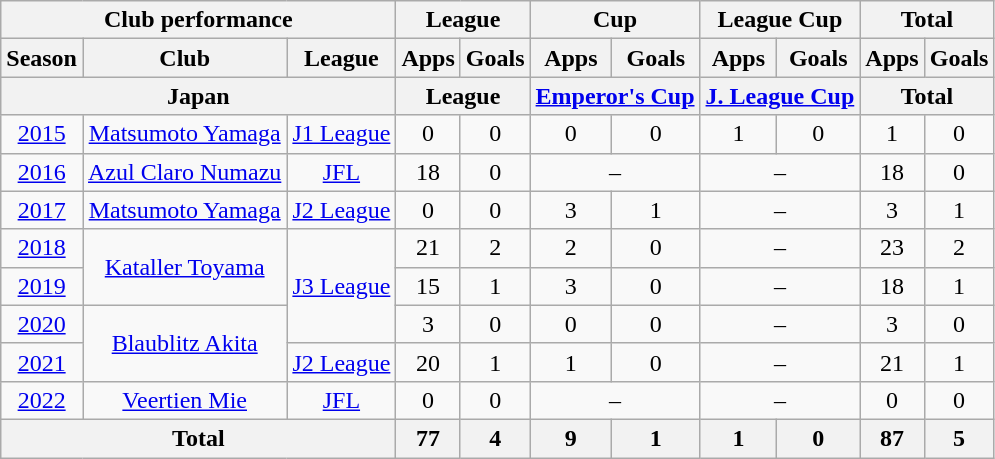<table class="wikitable" style="text-align:center;">
<tr>
<th colspan=3>Club performance</th>
<th colspan=2>League</th>
<th colspan=2>Cup</th>
<th colspan=2>League Cup</th>
<th colspan=2>Total</th>
</tr>
<tr>
<th>Season</th>
<th>Club</th>
<th>League</th>
<th>Apps</th>
<th>Goals</th>
<th>Apps</th>
<th>Goals</th>
<th>Apps</th>
<th>Goals</th>
<th>Apps</th>
<th>Goals</th>
</tr>
<tr>
<th colspan=3>Japan</th>
<th colspan=2>League</th>
<th colspan=2><a href='#'>Emperor's Cup</a></th>
<th colspan=2><a href='#'>J. League Cup</a></th>
<th colspan=2>Total</th>
</tr>
<tr>
<td><a href='#'>2015</a></td>
<td><a href='#'>Matsumoto Yamaga</a></td>
<td><a href='#'>J1 League</a></td>
<td>0</td>
<td>0</td>
<td>0</td>
<td>0</td>
<td>1</td>
<td>0</td>
<td>1</td>
<td>0</td>
</tr>
<tr>
<td><a href='#'>2016</a></td>
<td><a href='#'>Azul Claro Numazu</a></td>
<td><a href='#'>JFL</a></td>
<td>18</td>
<td>0</td>
<td colspan="2">–</td>
<td colspan="2">–</td>
<td>18</td>
<td>0</td>
</tr>
<tr>
<td><a href='#'>2017</a></td>
<td><a href='#'>Matsumoto Yamaga</a></td>
<td><a href='#'>J2 League</a></td>
<td>0</td>
<td>0</td>
<td>3</td>
<td>1</td>
<td colspan="2">–</td>
<td>3</td>
<td>1</td>
</tr>
<tr>
<td><a href='#'>2018</a></td>
<td rowspan="2"><a href='#'>Kataller Toyama</a></td>
<td rowspan="3"><a href='#'>J3 League</a></td>
<td>21</td>
<td>2</td>
<td>2</td>
<td>0</td>
<td colspan="2">–</td>
<td>23</td>
<td>2</td>
</tr>
<tr>
<td><a href='#'>2019</a></td>
<td>15</td>
<td>1</td>
<td>3</td>
<td>0</td>
<td colspan="2">–</td>
<td>18</td>
<td>1</td>
</tr>
<tr>
<td><a href='#'>2020</a></td>
<td rowspan="2"><a href='#'>Blaublitz Akita</a></td>
<td>3</td>
<td>0</td>
<td>0</td>
<td>0</td>
<td colspan="2">–</td>
<td>3</td>
<td>0</td>
</tr>
<tr>
<td><a href='#'>2021</a></td>
<td rowspan="1"><a href='#'>J2 League</a></td>
<td>20</td>
<td>1</td>
<td>1</td>
<td>0</td>
<td colspan="2">–</td>
<td>21</td>
<td>1</td>
</tr>
<tr>
<td><a href='#'>2022</a></td>
<td><a href='#'>Veertien Mie</a></td>
<td><a href='#'>JFL</a></td>
<td>0</td>
<td>0</td>
<td colspan="2">–</td>
<td colspan="2">–</td>
<td>0</td>
<td>0</td>
</tr>
<tr>
<th colspan=3>Total</th>
<th>77</th>
<th>4</th>
<th>9</th>
<th>1</th>
<th>1</th>
<th>0</th>
<th>87</th>
<th>5</th>
</tr>
</table>
